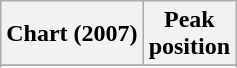<table class="wikitable sortable plainrowheaders">
<tr>
<th>Chart (2007)</th>
<th>Peak<br>position</th>
</tr>
<tr>
</tr>
<tr>
</tr>
<tr>
</tr>
<tr>
</tr>
<tr>
</tr>
<tr>
</tr>
<tr>
</tr>
<tr>
</tr>
<tr>
</tr>
</table>
